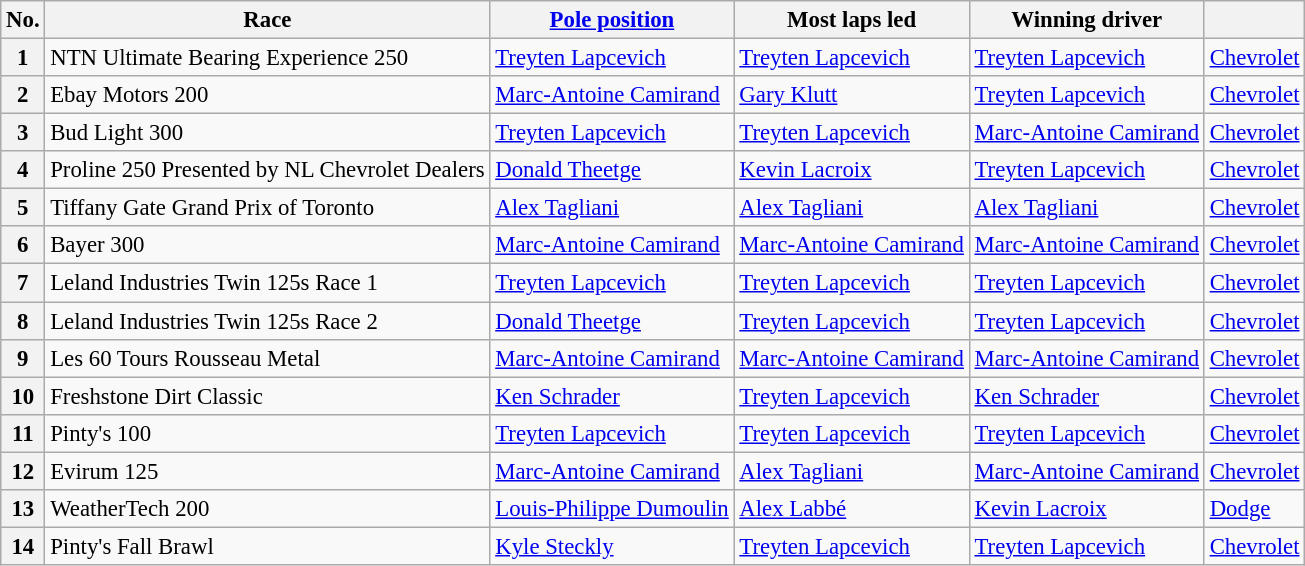<table class="wikitable sortable" style="font-size:95%">
<tr>
<th>No.</th>
<th>Race</th>
<th><a href='#'>Pole position</a></th>
<th>Most laps led</th>
<th>Winning driver</th>
<th></th>
</tr>
<tr>
<th>1</th>
<td>NTN Ultimate Bearing Experience 250</td>
<td><a href='#'>Treyten Lapcevich</a></td>
<td><a href='#'>Treyten Lapcevich</a></td>
<td><a href='#'>Treyten Lapcevich</a></td>
<td><a href='#'>Chevrolet</a></td>
</tr>
<tr>
<th>2</th>
<td>Ebay Motors 200</td>
<td><a href='#'>Marc-Antoine Camirand</a></td>
<td><a href='#'>Gary Klutt</a></td>
<td><a href='#'>Treyten Lapcevich</a></td>
<td><a href='#'>Chevrolet</a></td>
</tr>
<tr>
<th>3</th>
<td>Bud Light 300</td>
<td><a href='#'>Treyten Lapcevich</a></td>
<td><a href='#'>Treyten Lapcevich</a></td>
<td><a href='#'>Marc-Antoine Camirand</a></td>
<td><a href='#'>Chevrolet</a></td>
</tr>
<tr>
<th>4</th>
<td>Proline 250 Presented by NL Chevrolet Dealers</td>
<td><a href='#'>Donald Theetge</a></td>
<td><a href='#'>Kevin Lacroix</a></td>
<td><a href='#'>Treyten Lapcevich</a></td>
<td><a href='#'>Chevrolet</a></td>
</tr>
<tr>
<th>5</th>
<td>Tiffany Gate Grand Prix of Toronto</td>
<td><a href='#'>Alex Tagliani</a></td>
<td><a href='#'>Alex Tagliani</a></td>
<td><a href='#'>Alex Tagliani</a></td>
<td><a href='#'>Chevrolet</a></td>
</tr>
<tr>
<th>6</th>
<td>Bayer 300</td>
<td><a href='#'>Marc-Antoine Camirand</a></td>
<td><a href='#'>Marc-Antoine Camirand</a></td>
<td><a href='#'>Marc-Antoine Camirand</a></td>
<td><a href='#'>Chevrolet</a></td>
</tr>
<tr>
<th>7</th>
<td>Leland Industries Twin 125s Race 1</td>
<td><a href='#'>Treyten Lapcevich</a></td>
<td><a href='#'>Treyten Lapcevich</a></td>
<td><a href='#'>Treyten Lapcevich</a></td>
<td><a href='#'>Chevrolet</a></td>
</tr>
<tr>
<th>8</th>
<td>Leland Industries Twin 125s Race 2</td>
<td><a href='#'>Donald Theetge</a></td>
<td><a href='#'>Treyten Lapcevich</a></td>
<td><a href='#'>Treyten Lapcevich</a></td>
<td><a href='#'>Chevrolet</a></td>
</tr>
<tr>
<th>9</th>
<td>Les 60 Tours Rousseau Metal</td>
<td><a href='#'>Marc-Antoine Camirand</a></td>
<td><a href='#'>Marc-Antoine Camirand</a></td>
<td><a href='#'>Marc-Antoine Camirand</a></td>
<td><a href='#'>Chevrolet</a></td>
</tr>
<tr>
<th>10</th>
<td>Freshstone Dirt Classic</td>
<td><a href='#'>Ken Schrader</a></td>
<td><a href='#'>Treyten Lapcevich</a></td>
<td><a href='#'>Ken Schrader</a></td>
<td><a href='#'>Chevrolet</a></td>
</tr>
<tr>
<th>11</th>
<td>Pinty's 100</td>
<td><a href='#'>Treyten Lapcevich</a></td>
<td><a href='#'>Treyten Lapcevich</a></td>
<td><a href='#'>Treyten Lapcevich</a></td>
<td><a href='#'>Chevrolet</a></td>
</tr>
<tr>
<th>12</th>
<td>Evirum 125</td>
<td><a href='#'>Marc-Antoine Camirand</a></td>
<td><a href='#'>Alex Tagliani</a></td>
<td><a href='#'>Marc-Antoine Camirand</a></td>
<td><a href='#'>Chevrolet</a></td>
</tr>
<tr>
<th>13</th>
<td>WeatherTech 200</td>
<td><a href='#'>Louis-Philippe Dumoulin</a></td>
<td><a href='#'>Alex Labbé</a></td>
<td><a href='#'>Kevin Lacroix</a></td>
<td><a href='#'>Dodge</a></td>
</tr>
<tr>
<th>14</th>
<td>Pinty's Fall Brawl</td>
<td><a href='#'>Kyle Steckly</a></td>
<td><a href='#'>Treyten Lapcevich</a></td>
<td><a href='#'>Treyten Lapcevich</a></td>
<td><a href='#'>Chevrolet</a></td>
</tr>
</table>
